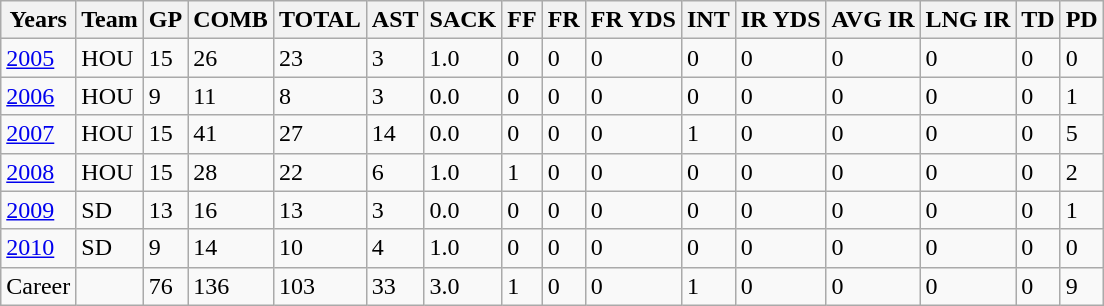<table class="wikitable">
<tr>
<th>Years</th>
<th>Team</th>
<th>GP</th>
<th>COMB</th>
<th>TOTAL</th>
<th>AST</th>
<th>SACK</th>
<th>FF</th>
<th>FR</th>
<th>FR YDS</th>
<th>INT</th>
<th>IR YDS</th>
<th>AVG IR</th>
<th>LNG IR</th>
<th>TD</th>
<th>PD</th>
</tr>
<tr>
<td><a href='#'>2005</a></td>
<td>HOU</td>
<td>15</td>
<td>26</td>
<td>23</td>
<td>3</td>
<td>1.0</td>
<td>0</td>
<td>0</td>
<td>0</td>
<td>0</td>
<td>0</td>
<td>0</td>
<td>0</td>
<td>0</td>
<td>0</td>
</tr>
<tr>
<td><a href='#'>2006</a></td>
<td>HOU</td>
<td>9</td>
<td>11</td>
<td>8</td>
<td>3</td>
<td>0.0</td>
<td>0</td>
<td>0</td>
<td>0</td>
<td>0</td>
<td>0</td>
<td>0</td>
<td>0</td>
<td>0</td>
<td>1</td>
</tr>
<tr>
<td><a href='#'>2007</a></td>
<td>HOU</td>
<td>15</td>
<td>41</td>
<td>27</td>
<td>14</td>
<td>0.0</td>
<td>0</td>
<td>0</td>
<td>0</td>
<td>1</td>
<td>0</td>
<td>0</td>
<td>0</td>
<td>0</td>
<td>5</td>
</tr>
<tr>
<td><a href='#'>2008</a></td>
<td>HOU</td>
<td>15</td>
<td>28</td>
<td>22</td>
<td>6</td>
<td>1.0</td>
<td>1</td>
<td>0</td>
<td>0</td>
<td>0</td>
<td>0</td>
<td>0</td>
<td>0</td>
<td>0</td>
<td>2</td>
</tr>
<tr>
<td><a href='#'>2009</a></td>
<td>SD</td>
<td>13</td>
<td>16</td>
<td>13</td>
<td>3</td>
<td>0.0</td>
<td>0</td>
<td>0</td>
<td>0</td>
<td>0</td>
<td>0</td>
<td>0</td>
<td>0</td>
<td>0</td>
<td>1</td>
</tr>
<tr>
<td><a href='#'>2010</a></td>
<td>SD</td>
<td>9</td>
<td>14</td>
<td>10</td>
<td>4</td>
<td>1.0</td>
<td>0</td>
<td>0</td>
<td>0</td>
<td>0</td>
<td>0</td>
<td>0</td>
<td>0</td>
<td>0</td>
<td>0</td>
</tr>
<tr>
<td>Career</td>
<td></td>
<td>76</td>
<td>136</td>
<td>103</td>
<td>33</td>
<td>3.0</td>
<td>1</td>
<td>0</td>
<td>0</td>
<td>1</td>
<td>0</td>
<td>0</td>
<td>0</td>
<td>0</td>
<td>9</td>
</tr>
</table>
